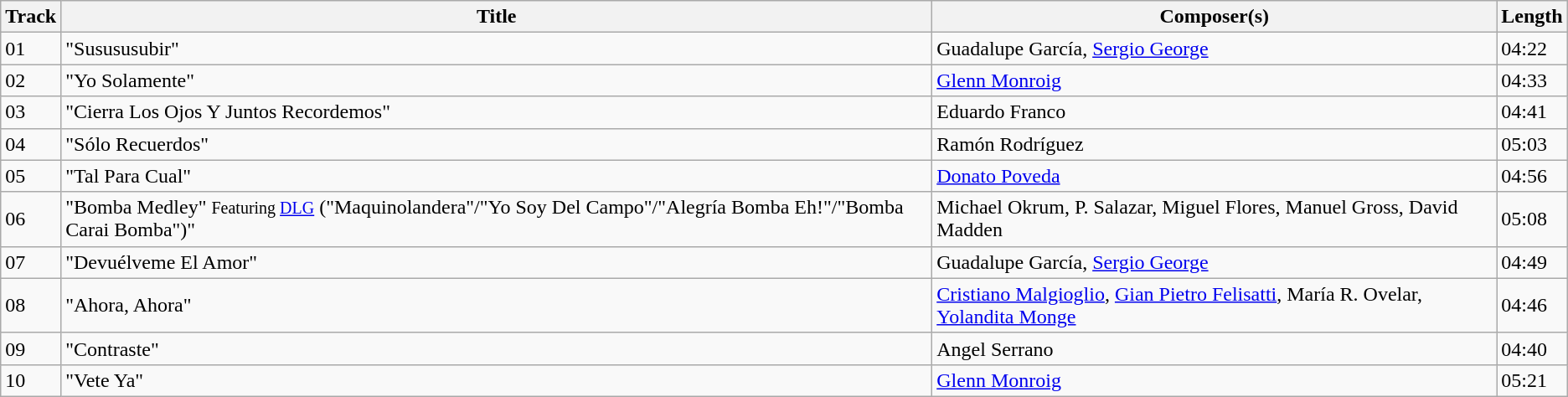<table class="wikitable">
<tr>
<th>Track</th>
<th>Title</th>
<th>Composer(s)</th>
<th>Length</th>
</tr>
<tr>
<td>01</td>
<td>"Susususubir"</td>
<td>Guadalupe García, <a href='#'>Sergio George</a></td>
<td>04:22</td>
</tr>
<tr>
<td>02</td>
<td>"Yo Solamente"</td>
<td><a href='#'>Glenn Monroig</a></td>
<td>04:33</td>
</tr>
<tr>
<td>03</td>
<td>"Cierra Los Ojos Y Juntos Recordemos"</td>
<td>Eduardo Franco</td>
<td>04:41</td>
</tr>
<tr>
<td>04</td>
<td>"Sólo Recuerdos"</td>
<td>Ramón Rodríguez</td>
<td>05:03</td>
</tr>
<tr>
<td>05</td>
<td>"Tal Para Cual"</td>
<td><a href='#'>Donato Poveda</a></td>
<td>04:56</td>
</tr>
<tr>
<td>06</td>
<td>"Bomba Medley" <small>Featuring <a href='#'>DLG</a></small> ("Maquinolandera"/"Yo Soy Del Campo"/"Alegría Bomba Eh!"/"Bomba Carai Bomba")"</td>
<td>Michael Okrum, P. Salazar, Miguel Flores, Manuel Gross, David Madden</td>
<td>05:08</td>
</tr>
<tr>
<td>07</td>
<td>"Devuélveme El Amor"</td>
<td>Guadalupe García, <a href='#'>Sergio George</a></td>
<td>04:49</td>
</tr>
<tr>
<td>08</td>
<td>"Ahora, Ahora"</td>
<td><a href='#'>Cristiano Malgioglio</a>, <a href='#'>Gian Pietro Felisatti</a>, María R. Ovelar, <a href='#'>Yolandita Monge</a></td>
<td>04:46</td>
</tr>
<tr>
<td>09</td>
<td>"Contraste"</td>
<td>Angel Serrano</td>
<td>04:40</td>
</tr>
<tr>
<td>10</td>
<td>"Vete Ya"</td>
<td><a href='#'>Glenn Monroig</a></td>
<td>05:21</td>
</tr>
</table>
